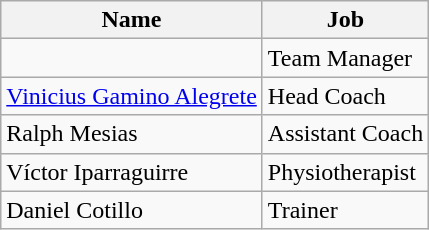<table class="wikitable">
<tr>
<th>Name</th>
<th>Job</th>
</tr>
<tr>
<td> <a href='#'></a></td>
<td>Team Manager</td>
</tr>
<tr>
<td> <a href='#'>Vinicius Gamino Alegrete</a></td>
<td>Head Coach</td>
</tr>
<tr>
<td> Ralph Mesias</td>
<td>Assistant Coach</td>
</tr>
<tr>
<td> Víctor Iparraguirre</td>
<td>Physiotherapist</td>
</tr>
<tr>
<td> Daniel Cotillo</td>
<td>Trainer</td>
</tr>
</table>
